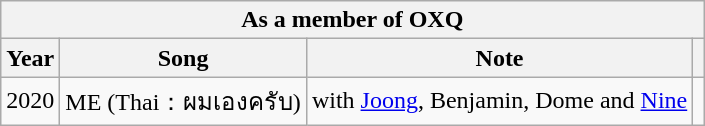<table class="wikitable sortable plainrowheaders ">
<tr>
<th colspan="4">As a member of OXQ</th>
</tr>
<tr>
<th>Year</th>
<th>Song</th>
<th>Note</th>
<th></th>
</tr>
<tr>
<td>2020</td>
<td>ME (Thai：ผมเองครับ)</td>
<td>with <a href='#'>Joong</a>, Benjamin, Dome and <a href='#'>Nine</a></td>
<td></td>
</tr>
</table>
